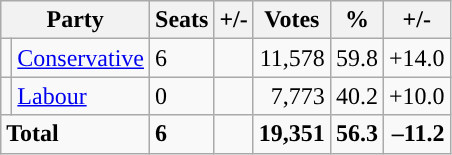<table class="wikitable sortable">
<tr>
<th colspan="2">Party</th>
<th>Seats</th>
<th>+/-</th>
<th>Votes</th>
<th>%</th>
<th>+/-</th>
</tr>
<tr>
<td style="background-color: "></td>
<td><a href='#'>Conservative</a></td>
<td>6</td>
<td></td>
<td style="text-align:right;">11,578</td>
<td style="text-align:right;">59.8</td>
<td style="text-align:right;">+14.0</td>
</tr>
<tr>
<td style="background-color: "></td>
<td><a href='#'>Labour</a></td>
<td>0</td>
<td></td>
<td style="text-align:right;">7,773</td>
<td style="text-align:right;">40.2</td>
<td style="text-align:right;">+10.0</td>
</tr>
<tr>
<td colspan="2"><strong>Total</strong></td>
<td><strong>6</strong></td>
<td></td>
<td style="text-align:right;"><strong>19,351</strong></td>
<td style="text-align:right;"><strong>56.3</strong></td>
<td style="text-align:right;"><strong>–11.2</strong></td>
</tr>
</table>
